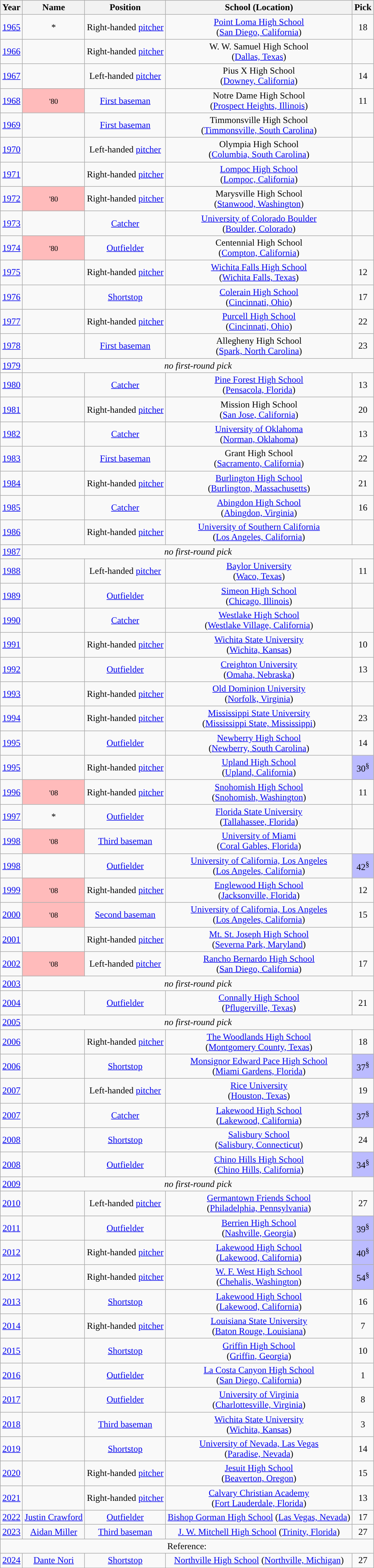<table class="wikitable sortable" style="text-align:center;" border="1">
<tr>
<th>Year</th>
<th>Name</th>
<th>Position</th>
<th class="unsortable">School (Location)</th>
<th>Pick</th>
</tr>
<tr>
<td><a href='#'>1965</a></td>
<td>*</td>
<td>Right-handed <a href='#'>pitcher</a></td>
<td><a href='#'>Point Loma High School</a><br>(<a href='#'>San Diego, California</a>)</td>
<td>18</td>
</tr>
<tr>
<td><a href='#'>1966</a></td>
<td></td>
<td>Right-handed <a href='#'>pitcher</a></td>
<td>W. W. Samuel High School<br>(<a href='#'>Dallas, Texas</a>)</td>
<td></td>
</tr>
<tr>
<td><a href='#'>1967</a></td>
<td></td>
<td>Left-handed <a href='#'>pitcher</a></td>
<td>Pius X High School<br>(<a href='#'>Downey, California</a>)</td>
<td>14</td>
</tr>
<tr>
<td><a href='#'>1968</a></td>
<td bgcolor="#ffbbbb"> <small>'80</small></td>
<td><a href='#'>First baseman</a></td>
<td>Notre Dame High School<br>(<a href='#'>Prospect Heights, Illinois</a>)</td>
<td>11</td>
</tr>
<tr>
<td><a href='#'>1969</a></td>
<td></td>
<td><a href='#'>First baseman</a></td>
<td>Timmonsville High School<br>(<a href='#'>Timmonsville, South Carolina</a>)</td>
<td></td>
</tr>
<tr>
<td><a href='#'>1970</a></td>
<td></td>
<td>Left-handed <a href='#'>pitcher</a></td>
<td>Olympia High School<br>(<a href='#'>Columbia, South Carolina</a>)</td>
<td></td>
</tr>
<tr>
<td><a href='#'>1971</a></td>
<td></td>
<td>Right-handed <a href='#'>pitcher</a></td>
<td><a href='#'>Lompoc High School</a><br>(<a href='#'>Lompoc, California</a>)</td>
<td></td>
</tr>
<tr>
<td><a href='#'>1972</a></td>
<td bgcolor="#ffbbbb"> <small>'80</small></td>
<td>Right-handed <a href='#'>pitcher</a></td>
<td>Marysville High School<br>(<a href='#'>Stanwood, Washington</a>)</td>
<td></td>
</tr>
<tr>
<td><a href='#'>1973</a></td>
<td></td>
<td><a href='#'>Catcher</a></td>
<td><a href='#'>University of Colorado Boulder</a><br>(<a href='#'>Boulder, Colorado</a>)</td>
<td></td>
</tr>
<tr>
<td><a href='#'>1974</a></td>
<td bgcolor="#ffbbbb"> <small>'80</small></td>
<td><a href='#'>Outfielder</a></td>
<td>Centennial High School<br>(<a href='#'>Compton, California</a>)</td>
<td></td>
</tr>
<tr>
<td><a href='#'>1975</a></td>
<td></td>
<td>Right-handed <a href='#'>pitcher</a></td>
<td><a href='#'>Wichita Falls High School</a><br>(<a href='#'>Wichita Falls, Texas</a>)</td>
<td>12</td>
</tr>
<tr>
<td><a href='#'>1976</a></td>
<td></td>
<td><a href='#'>Shortstop</a></td>
<td><a href='#'>Colerain High School</a><br>(<a href='#'>Cincinnati, Ohio</a>)</td>
<td>17</td>
</tr>
<tr>
<td><a href='#'>1977</a></td>
<td></td>
<td>Right-handed <a href='#'>pitcher</a></td>
<td><a href='#'>Purcell High School</a><br>(<a href='#'>Cincinnati, Ohio</a>)</td>
<td>22</td>
</tr>
<tr>
<td><a href='#'>1978</a></td>
<td></td>
<td><a href='#'>First baseman</a></td>
<td>Allegheny High School<br>(<a href='#'>Spark, North Carolina</a>)</td>
<td>23</td>
</tr>
<tr>
<td><a href='#'>1979</a></td>
<td colspan="4" data-sort-value="aaaaa1979"><em>no first-round pick</em></td>
</tr>
<tr>
<td><a href='#'>1980</a></td>
<td></td>
<td><a href='#'>Catcher</a></td>
<td><a href='#'>Pine Forest High School</a><br>(<a href='#'>Pensacola, Florida</a>)</td>
<td>13</td>
</tr>
<tr>
<td><a href='#'>1981</a></td>
<td></td>
<td>Right-handed <a href='#'>pitcher</a></td>
<td>Mission High School<br>(<a href='#'>San Jose, California</a>)</td>
<td>20</td>
</tr>
<tr>
<td><a href='#'>1982</a></td>
<td></td>
<td><a href='#'>Catcher</a></td>
<td><a href='#'>University of Oklahoma</a><br>(<a href='#'>Norman, Oklahoma</a>)</td>
<td>13</td>
</tr>
<tr>
<td><a href='#'>1983</a></td>
<td></td>
<td><a href='#'>First baseman</a></td>
<td>Grant High School<br>(<a href='#'>Sacramento, California</a>)</td>
<td>22</td>
</tr>
<tr>
<td><a href='#'>1984</a></td>
<td></td>
<td>Right-handed <a href='#'>pitcher</a></td>
<td><a href='#'>Burlington High School</a><br>(<a href='#'>Burlington, Massachusetts</a>)</td>
<td>21</td>
</tr>
<tr>
<td><a href='#'>1985</a></td>
<td></td>
<td><a href='#'>Catcher</a></td>
<td><a href='#'>Abingdon High School</a><br>(<a href='#'>Abingdon, Virginia</a>)</td>
<td>16</td>
</tr>
<tr>
<td><a href='#'>1986</a></td>
<td></td>
<td>Right-handed <a href='#'>pitcher</a></td>
<td><a href='#'>University of Southern California</a><br>(<a href='#'>Los Angeles, California</a>)</td>
<td></td>
</tr>
<tr>
<td><a href='#'>1987</a></td>
<td colspan="4" data-sort+value="aaaaa1987"><em>no first-round pick</em></td>
</tr>
<tr>
<td><a href='#'>1988</a></td>
<td></td>
<td>Left-handed <a href='#'>pitcher</a></td>
<td><a href='#'>Baylor University</a><br>(<a href='#'>Waco, Texas</a>)</td>
<td>11</td>
</tr>
<tr>
<td><a href='#'>1989</a></td>
<td></td>
<td><a href='#'>Outfielder</a></td>
<td><a href='#'>Simeon High School</a><br>(<a href='#'>Chicago, Illinois</a>)</td>
<td></td>
</tr>
<tr>
<td><a href='#'>1990</a></td>
<td></td>
<td><a href='#'>Catcher</a></td>
<td><a href='#'>Westlake High School</a><br>(<a href='#'>Westlake Village, California</a>)</td>
<td></td>
</tr>
<tr>
<td><a href='#'>1991</a></td>
<td></td>
<td>Right-handed <a href='#'>pitcher</a></td>
<td><a href='#'>Wichita State University</a><br>(<a href='#'>Wichita, Kansas</a>)</td>
<td>10</td>
</tr>
<tr>
<td><a href='#'>1992</a></td>
<td></td>
<td><a href='#'>Outfielder</a></td>
<td><a href='#'>Creighton University</a><br>(<a href='#'>Omaha, Nebraska</a>)</td>
<td>13</td>
</tr>
<tr>
<td><a href='#'>1993</a></td>
<td></td>
<td>Right-handed <a href='#'>pitcher</a></td>
<td><a href='#'>Old Dominion University</a><br>(<a href='#'>Norfolk, Virginia</a>)</td>
<td></td>
</tr>
<tr>
<td><a href='#'>1994</a></td>
<td></td>
<td>Right-handed <a href='#'>pitcher</a></td>
<td><a href='#'>Mississippi State University</a><br>(<a href='#'>Mississippi State, Mississippi</a>)</td>
<td>23</td>
</tr>
<tr>
<td><a href='#'>1995</a></td>
<td></td>
<td><a href='#'>Outfielder</a></td>
<td><a href='#'>Newberry High School</a><br>(<a href='#'>Newberry, South Carolina</a>)</td>
<td>14</td>
</tr>
<tr>
<td><a href='#'>1995</a></td>
<td></td>
<td>Right-handed <a href='#'>pitcher</a></td>
<td><a href='#'>Upland High School</a><br>(<a href='#'>Upland, California</a>)</td>
<td bgcolor="#bbbbff">30<sup>§</sup></td>
</tr>
<tr>
<td><a href='#'>1996</a></td>
<td bgcolor="#ffbbbb"> <small>'08</small></td>
<td>Right-handed <a href='#'>pitcher</a></td>
<td><a href='#'>Snohomish High School</a><br>(<a href='#'>Snohomish, Washington</a>)</td>
<td>11</td>
</tr>
<tr>
<td><a href='#'>1997</a></td>
<td>*</td>
<td><a href='#'>Outfielder</a></td>
<td><a href='#'>Florida State University</a><br>(<a href='#'>Tallahassee, Florida</a>)</td>
<td></td>
</tr>
<tr>
<td><a href='#'>1998</a></td>
<td bgcolor="#ffbbbb"> <small>'08</small></td>
<td><a href='#'>Third baseman</a></td>
<td><a href='#'>University of Miami</a><br>(<a href='#'>Coral Gables, Florida</a>)</td>
<td></td>
</tr>
<tr>
<td><a href='#'>1998</a></td>
<td></td>
<td><a href='#'>Outfielder</a></td>
<td><a href='#'>University of California, Los Angeles</a><br>(<a href='#'>Los Angeles, California</a>)</td>
<td bgcolor="#bbbbff">42<sup>§</sup></td>
</tr>
<tr>
<td><a href='#'>1999</a></td>
<td bgcolor="#ffbbbb"> <small>'08</small></td>
<td>Right-handed <a href='#'>pitcher</a></td>
<td><a href='#'>Englewood High School</a><br>(<a href='#'>Jacksonville, Florida</a>)</td>
<td>12</td>
</tr>
<tr>
<td><a href='#'>2000</a></td>
<td bgcolor="#ffbbbb"> <small>'08</small></td>
<td><a href='#'>Second baseman</a></td>
<td><a href='#'>University of California, Los Angeles</a><br>(<a href='#'>Los Angeles, California</a>)</td>
<td>15</td>
</tr>
<tr>
<td><a href='#'>2001</a></td>
<td></td>
<td>Right-handed <a href='#'>pitcher</a></td>
<td><a href='#'>Mt. St. Joseph High School</a><br>(<a href='#'>Severna Park, Maryland</a>)</td>
<td></td>
</tr>
<tr>
<td><a href='#'>2002</a></td>
<td bgcolor="#ffbbbb"> <small>'08</small></td>
<td>Left-handed <a href='#'>pitcher</a></td>
<td><a href='#'>Rancho Bernardo High School</a><br>(<a href='#'>San Diego, California</a>)</td>
<td>17</td>
</tr>
<tr>
<td><a href='#'>2003</a></td>
<td colspan="4" data-sort-value="aaaaa2003"><em>no first-round pick</em></td>
</tr>
<tr>
<td><a href='#'>2004</a></td>
<td></td>
<td><a href='#'>Outfielder</a></td>
<td><a href='#'>Connally High School</a><br>(<a href='#'>Pflugerville, Texas</a>)</td>
<td>21</td>
</tr>
<tr>
<td><a href='#'>2005</a></td>
<td colspan="4" data-sort-value="aaaaa2005"><em>no first-round pick</em></td>
</tr>
<tr>
<td><a href='#'>2006</a></td>
<td></td>
<td>Right-handed <a href='#'>pitcher</a></td>
<td><a href='#'>The Woodlands High School</a><br>(<a href='#'>Montgomery County, Texas</a>)</td>
<td>18</td>
</tr>
<tr>
<td><a href='#'>2006</a></td>
<td></td>
<td><a href='#'>Shortstop</a></td>
<td><a href='#'>Monsignor Edward Pace High School</a><br>(<a href='#'>Miami Gardens, Florida</a>)</td>
<td bgcolor="#bbbbff">37<sup>§</sup></td>
</tr>
<tr>
<td><a href='#'>2007</a></td>
<td></td>
<td>Left-handed <a href='#'>pitcher</a></td>
<td><a href='#'>Rice University</a><br>(<a href='#'>Houston, Texas</a>)</td>
<td>19</td>
</tr>
<tr>
<td><a href='#'>2007</a></td>
<td></td>
<td><a href='#'>Catcher</a></td>
<td><a href='#'>Lakewood High School</a><br>(<a href='#'>Lakewood, California</a>)</td>
<td bgcolor="#bbbbff">37<sup>§</sup></td>
</tr>
<tr>
<td><a href='#'>2008</a></td>
<td></td>
<td><a href='#'>Shortstop</a></td>
<td><a href='#'>Salisbury School</a><br>(<a href='#'>Salisbury, Connecticut</a>)</td>
<td>24</td>
</tr>
<tr>
<td><a href='#'>2008</a></td>
<td></td>
<td><a href='#'>Outfielder</a></td>
<td><a href='#'>Chino Hills High School</a><br>(<a href='#'>Chino Hills, California</a>)</td>
<td bgcolor="#bbbbff">34<sup>§</sup></td>
</tr>
<tr>
<td><a href='#'>2009</a></td>
<td colspan="4" data-sort-value="aaaaa2009"><em>no first-round pick</em></td>
</tr>
<tr>
<td><a href='#'>2010</a></td>
<td></td>
<td>Left-handed <a href='#'>pitcher</a></td>
<td><a href='#'>Germantown Friends School</a><br>(<a href='#'>Philadelphia, Pennsylvania</a>)</td>
<td>27</td>
</tr>
<tr>
<td><a href='#'>2011</a></td>
<td></td>
<td><a href='#'>Outfielder</a></td>
<td><a href='#'>Berrien High School</a><br>(<a href='#'>Nashville, Georgia</a>)</td>
<td bgcolor="#bbbbff">39<sup>§</sup></td>
</tr>
<tr>
<td><a href='#'>2012</a></td>
<td></td>
<td>Right-handed <a href='#'>pitcher</a></td>
<td><a href='#'>Lakewood High School</a><br>(<a href='#'>Lakewood, California</a>)</td>
<td bgcolor="#bbbbff">40<sup>§</sup></td>
</tr>
<tr>
<td><a href='#'>2012</a></td>
<td></td>
<td>Right-handed <a href='#'>pitcher</a></td>
<td><a href='#'>W. F. West High School</a><br>(<a href='#'>Chehalis, Washington</a>)</td>
<td bgcolor="#bbbbff">54<sup>§</sup></td>
</tr>
<tr>
<td><a href='#'>2013</a></td>
<td></td>
<td><a href='#'>Shortstop</a></td>
<td><a href='#'>Lakewood High School</a><br>(<a href='#'>Lakewood, California</a>)</td>
<td>16</td>
</tr>
<tr>
<td><a href='#'>2014</a></td>
<td></td>
<td>Right-handed <a href='#'>pitcher</a></td>
<td><a href='#'>Louisiana State University</a><br>(<a href='#'>Baton Rouge, Louisiana</a>)</td>
<td>7</td>
</tr>
<tr>
<td><a href='#'>2015</a></td>
<td></td>
<td><a href='#'>Shortstop</a></td>
<td><a href='#'>Griffin High School</a><br>(<a href='#'>Griffin, Georgia</a>)</td>
<td>10</td>
</tr>
<tr>
<td><a href='#'>2016</a></td>
<td></td>
<td><a href='#'>Outfielder</a></td>
<td><a href='#'>La Costa Canyon High School</a><br>(<a href='#'>San Diego, California</a>)</td>
<td>1</td>
</tr>
<tr>
<td><a href='#'>2017</a></td>
<td></td>
<td><a href='#'>Outfielder</a></td>
<td><a href='#'>University of Virginia</a><br>(<a href='#'>Charlottesville, Virginia</a>)</td>
<td>8</td>
</tr>
<tr>
<td><a href='#'>2018</a></td>
<td></td>
<td><a href='#'>Third baseman</a></td>
<td><a href='#'>Wichita State University</a><br>(<a href='#'>Wichita, Kansas</a>)</td>
<td>3</td>
</tr>
<tr>
<td><a href='#'>2019</a></td>
<td></td>
<td><a href='#'>Shortstop</a></td>
<td><a href='#'>University of Nevada, Las Vegas</a><br>(<a href='#'>Paradise, Nevada</a>)</td>
<td>14</td>
</tr>
<tr>
<td><a href='#'>2020</a></td>
<td></td>
<td>Right-handed <a href='#'>pitcher</a></td>
<td><a href='#'>Jesuit High School</a><br>(<a href='#'>Beaverton, Oregon</a>)</td>
<td>15</td>
</tr>
<tr>
<td><a href='#'>2021</a></td>
<td></td>
<td>Right-handed <a href='#'>pitcher</a></td>
<td><a href='#'>Calvary Christian Academy</a><br>(<a href='#'>Fort Lauderdale, Florida</a>)</td>
<td>13</td>
</tr>
<tr>
<td><a href='#'>2022</a></td>
<td><a href='#'>Justin Crawford</a></td>
<td><a href='#'>Outfielder</a></td>
<td><a href='#'>Bishop Gorman High School</a> (<a href='#'>Las Vegas, Nevada</a>)</td>
<td>17</td>
</tr>
<tr>
<td><a href='#'>2023</a></td>
<td><a href='#'>Aidan Miller</a></td>
<td><a href='#'>Third baseman</a></td>
<td><a href='#'>J. W. Mitchell High School</a> (<a href='#'>Trinity, Florida</a>)</td>
<td>27</td>
</tr>
<tr class="sortbottom">
<td colspan="5">Reference:</td>
</tr>
<tr>
<td><a href='#'>2024</a></td>
<td><a href='#'>Dante Nori</a></td>
<td><a href='#'>Shortstop</a></td>
<td><a href='#'>Northville High School</a> (<a href='#'>Northville, Michigan</a>)</td>
<td>27</td>
</tr>
</table>
